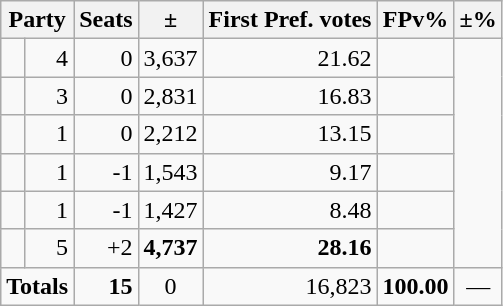<table class=wikitable>
<tr>
<th colspan=2 align=center>Party</th>
<th valign=top>Seats</th>
<th valign=top>±</th>
<th valign=top>First Pref. votes</th>
<th valign=top>FPv%</th>
<th valign=top>±%</th>
</tr>
<tr>
<td></td>
<td align=right>4</td>
<td align=right>0</td>
<td align=right>3,637</td>
<td align=right>21.62</td>
<td align=right></td>
</tr>
<tr>
<td></td>
<td align=right>3</td>
<td align=right>0</td>
<td align=right>2,831</td>
<td align=right>16.83</td>
<td align=right></td>
</tr>
<tr>
<td></td>
<td align=right>1</td>
<td align=right>0</td>
<td align=right>2,212</td>
<td align=right>13.15</td>
<td align=right></td>
</tr>
<tr>
<td></td>
<td align=right>1</td>
<td align=right>-1</td>
<td align=right>1,543</td>
<td align=right>9.17</td>
<td align=right></td>
</tr>
<tr>
<td></td>
<td align=right>1</td>
<td align=right>-1</td>
<td align=right>1,427</td>
<td align=right>8.48</td>
<td align=right></td>
</tr>
<tr>
<td></td>
<td align=right>5</td>
<td align=right>+2</td>
<td align=right><strong>4,737</strong></td>
<td align=right><strong>28.16</strong></td>
<td align=right></td>
</tr>
<tr>
<td colspan=2 align=center><strong>Totals</strong></td>
<td align=right><strong>15</strong></td>
<td align=center>0</td>
<td align=right>16,823</td>
<td align=center><strong>100.00</strong></td>
<td align=center>—</td>
</tr>
</table>
